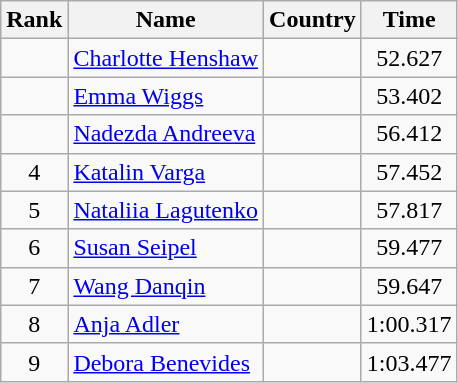<table class="wikitable" style="text-align:center">
<tr>
<th>Rank</th>
<th>Name</th>
<th>Country</th>
<th>Time</th>
</tr>
<tr>
<td></td>
<td align="left"><a href='#'>Charlotte Henshaw</a></td>
<td align="left"></td>
<td>52.627</td>
</tr>
<tr>
<td></td>
<td align="left"><a href='#'>Emma Wiggs</a></td>
<td align="left"></td>
<td>53.402</td>
</tr>
<tr>
<td></td>
<td align="left"><a href='#'>Nadezda Andreeva</a></td>
<td align="left"></td>
<td>56.412</td>
</tr>
<tr>
<td>4</td>
<td align="left"><a href='#'>Katalin Varga</a></td>
<td align="left"></td>
<td>57.452</td>
</tr>
<tr>
<td>5</td>
<td align="left"><a href='#'>Nataliia Lagutenko</a></td>
<td align="left"></td>
<td>57.817</td>
</tr>
<tr>
<td>6</td>
<td align="left"><a href='#'>Susan Seipel</a></td>
<td align="left"></td>
<td>59.477</td>
</tr>
<tr>
<td>7</td>
<td align="left"><a href='#'>Wang Danqin</a></td>
<td align="left"></td>
<td>59.647</td>
</tr>
<tr>
<td>8</td>
<td align="left"><a href='#'>Anja Adler</a></td>
<td align="left"></td>
<td>1:00.317</td>
</tr>
<tr>
<td>9</td>
<td align="left"><a href='#'>Debora Benevides</a></td>
<td align="left"></td>
<td>1:03.477</td>
</tr>
</table>
